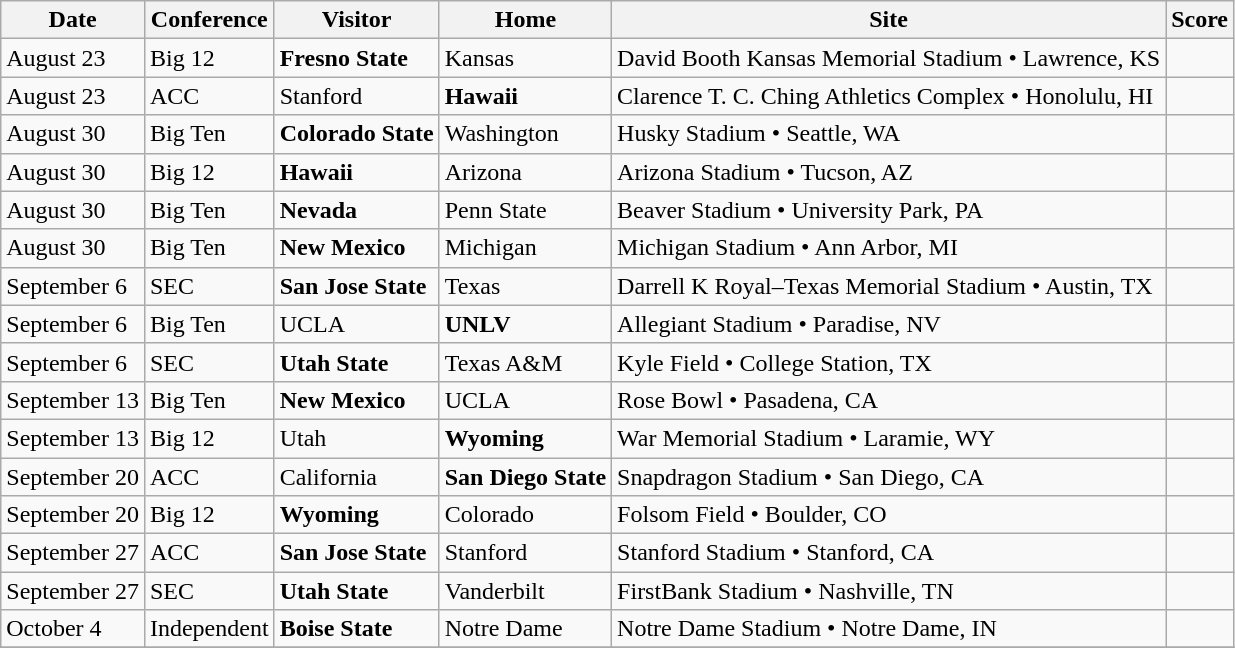<table class="wikitable">
<tr>
<th>Date</th>
<th>Conference</th>
<th>Visitor</th>
<th>Home</th>
<th>Site</th>
<th>Score</th>
</tr>
<tr>
<td>August 23</td>
<td>Big 12</td>
<td><strong>Fresno State</strong></td>
<td>Kansas</td>
<td>David Booth Kansas Memorial Stadium • Lawrence, KS</td>
<td> </td>
</tr>
<tr>
<td>August 23</td>
<td>ACC</td>
<td>Stanford</td>
<td><strong>Hawaii</strong></td>
<td>Clarence T. C. Ching Athletics Complex • Honolulu, HI</td>
<td> </td>
</tr>
<tr>
<td>August 30</td>
<td>Big Ten</td>
<td><strong>Colorado State</strong></td>
<td>Washington</td>
<td>Husky Stadium • Seattle, WA</td>
<td> </td>
</tr>
<tr>
<td>August 30</td>
<td>Big 12</td>
<td><strong>Hawaii</strong></td>
<td>Arizona</td>
<td>Arizona Stadium • Tucson, AZ</td>
<td> </td>
</tr>
<tr>
<td>August 30</td>
<td>Big Ten</td>
<td><strong>Nevada</strong></td>
<td>Penn State</td>
<td>Beaver Stadium • University Park, PA</td>
<td> </td>
</tr>
<tr>
<td>August 30</td>
<td>Big Ten</td>
<td><strong>New Mexico</strong></td>
<td>Michigan</td>
<td>Michigan Stadium • Ann Arbor, MI</td>
<td> </td>
</tr>
<tr>
<td>September 6</td>
<td>SEC</td>
<td><strong>San Jose State</strong></td>
<td>Texas</td>
<td>Darrell K Royal–Texas Memorial Stadium • Austin, TX</td>
<td> </td>
</tr>
<tr>
<td>September 6</td>
<td>Big Ten</td>
<td>UCLA</td>
<td><strong>UNLV</strong></td>
<td>Allegiant Stadium • Paradise, NV</td>
<td> </td>
</tr>
<tr>
<td>September 6</td>
<td>SEC</td>
<td><strong>Utah State</strong></td>
<td>Texas A&M</td>
<td>Kyle Field • College Station, TX</td>
<td> </td>
</tr>
<tr>
<td>September 13</td>
<td>Big Ten</td>
<td><strong>New Mexico</strong></td>
<td>UCLA</td>
<td>Rose Bowl • Pasadena, CA</td>
<td> </td>
</tr>
<tr>
<td>September 13</td>
<td>Big 12</td>
<td>Utah</td>
<td><strong>Wyoming</strong></td>
<td>War Memorial Stadium • Laramie, WY</td>
<td> </td>
</tr>
<tr>
<td>September 20</td>
<td>ACC</td>
<td>California</td>
<td><strong>San Diego State</strong></td>
<td>Snapdragon Stadium • San Diego, CA</td>
<td> </td>
</tr>
<tr>
<td>September 20</td>
<td>Big 12</td>
<td><strong>Wyoming</strong></td>
<td>Colorado</td>
<td>Folsom Field • Boulder, CO</td>
<td> </td>
</tr>
<tr>
<td>September 27</td>
<td>ACC</td>
<td><strong>San Jose State</strong></td>
<td>Stanford</td>
<td>Stanford Stadium • Stanford, CA</td>
<td> </td>
</tr>
<tr>
<td>September 27</td>
<td>SEC</td>
<td><strong>Utah State</strong></td>
<td>Vanderbilt</td>
<td>FirstBank Stadium • Nashville, TN</td>
<td> </td>
</tr>
<tr>
<td>October 4</td>
<td>Independent</td>
<td><strong>Boise State</strong></td>
<td>Notre Dame</td>
<td>Notre Dame Stadium • Notre Dame, IN</td>
<td> </td>
</tr>
<tr>
</tr>
</table>
